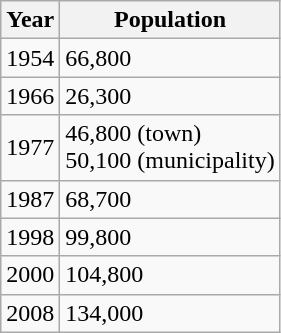<table class="wikitable">
<tr>
<th>Year</th>
<th>Population</th>
</tr>
<tr>
<td>1954</td>
<td>66,800</td>
</tr>
<tr>
<td>1966</td>
<td>26,300</td>
</tr>
<tr>
<td>1977</td>
<td>46,800 (town)<br>50,100 (municipality)</td>
</tr>
<tr>
<td>1987</td>
<td>68,700</td>
</tr>
<tr>
<td>1998</td>
<td>99,800</td>
</tr>
<tr>
<td>2000</td>
<td>104,800</td>
</tr>
<tr>
<td>2008</td>
<td>134,000</td>
</tr>
</table>
